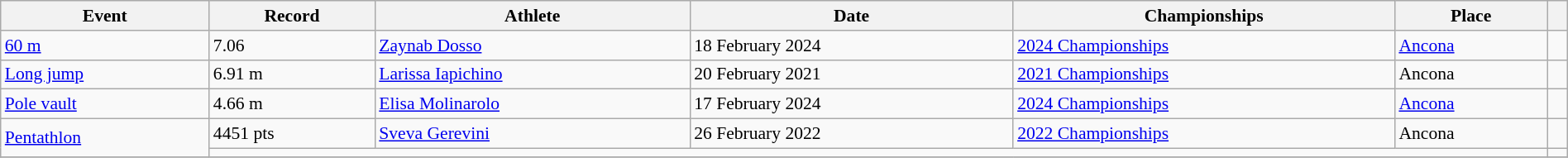<table class="wikitable sortable" style="font-size:90%; width: 100%;">
<tr>
<th>Event</th>
<th>Record</th>
<th>Athlete</th>
<th>Date</th>
<th>Championships</th>
<th>Place</th>
<th></th>
</tr>
<tr>
<td><a href='#'>60 m</a></td>
<td>7.06</td>
<td><a href='#'>Zaynab Dosso</a></td>
<td>18 February 2024</td>
<td><a href='#'>2024 Championships</a></td>
<td><a href='#'>Ancona</a></td>
<td></td>
</tr>
<tr>
<td><a href='#'>Long jump</a></td>
<td>6.91 m </td>
<td><a href='#'>Larissa Iapichino</a></td>
<td>20 February 2021</td>
<td><a href='#'>2021 Championships</a></td>
<td>Ancona</td>
<td></td>
</tr>
<tr>
<td><a href='#'>Pole vault</a></td>
<td>4.66 m </td>
<td><a href='#'>Elisa Molinarolo</a></td>
<td>17 February 2024</td>
<td><a href='#'>2024 Championships</a></td>
<td><a href='#'>Ancona</a></td>
<td></td>
</tr>
<tr>
<td rowspan=2><a href='#'>Pentathlon</a></td>
<td>4451 pts </td>
<td><a href='#'>Sveva Gerevini</a></td>
<td>26 February 2022</td>
<td><a href='#'>2022 Championships</a></td>
<td>Ancona</td>
<td></td>
</tr>
<tr>
<td colspan=5></td>
<td></td>
</tr>
<tr>
</tr>
</table>
